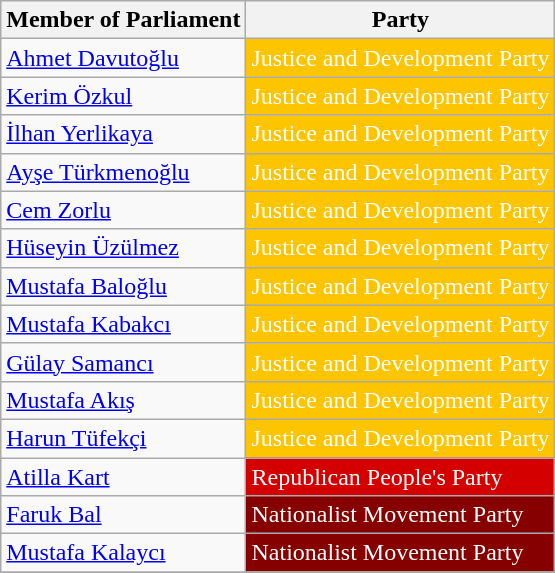<table class="wikitable">
<tr>
<th>Member of Parliament</th>
<th>Party</th>
</tr>
<tr>
<td><a href='#'>Ahmet Davutoğlu</a></td>
<td style="background:#FDC400; color:white">Justice and Development Party</td>
</tr>
<tr>
<td><a href='#'>Kerim Özkul</a></td>
<td style="background:#FDC400; color:white">Justice and Development Party</td>
</tr>
<tr>
<td><a href='#'>İlhan Yerlikaya</a></td>
<td style="background:#FDC400; color:white">Justice and Development Party</td>
</tr>
<tr>
<td><a href='#'>Ayşe Türkmenoğlu</a></td>
<td style="background:#FDC400; color:white">Justice and Development Party</td>
</tr>
<tr>
<td><a href='#'>Cem Zorlu</a></td>
<td style="background:#FDC400; color:white">Justice and Development Party</td>
</tr>
<tr>
<td><a href='#'>Hüseyin Üzülmez</a></td>
<td style="background:#FDC400; color:white">Justice and Development Party</td>
</tr>
<tr>
<td><a href='#'>Mustafa Baloğlu</a></td>
<td style="background:#FDC400; color:white">Justice and Development Party</td>
</tr>
<tr>
<td><a href='#'>Mustafa Kabakcı</a></td>
<td style="background:#FDC400; color:white">Justice and Development Party</td>
</tr>
<tr>
<td><a href='#'>Gülay Samancı</a></td>
<td style="background:#FDC400; color:white">Justice and Development Party</td>
</tr>
<tr>
<td><a href='#'>Mustafa Akış</a></td>
<td style="background:#FDC400; color:white">Justice and Development Party</td>
</tr>
<tr>
<td><a href='#'>Harun Tüfekçi</a></td>
<td style="background:#FDC400; color:white">Justice and Development Party</td>
</tr>
<tr>
<td><a href='#'>Atilla Kart</a></td>
<td style="background:#D40000; color:white">Republican People's Party</td>
</tr>
<tr>
<td><a href='#'>Faruk Bal</a></td>
<td style="background:#870000; color:white">Nationalist Movement Party</td>
</tr>
<tr>
<td><a href='#'>Mustafa Kalaycı</a></td>
<td style="background:#870000; color:white">Nationalist Movement Party</td>
</tr>
<tr>
</tr>
</table>
